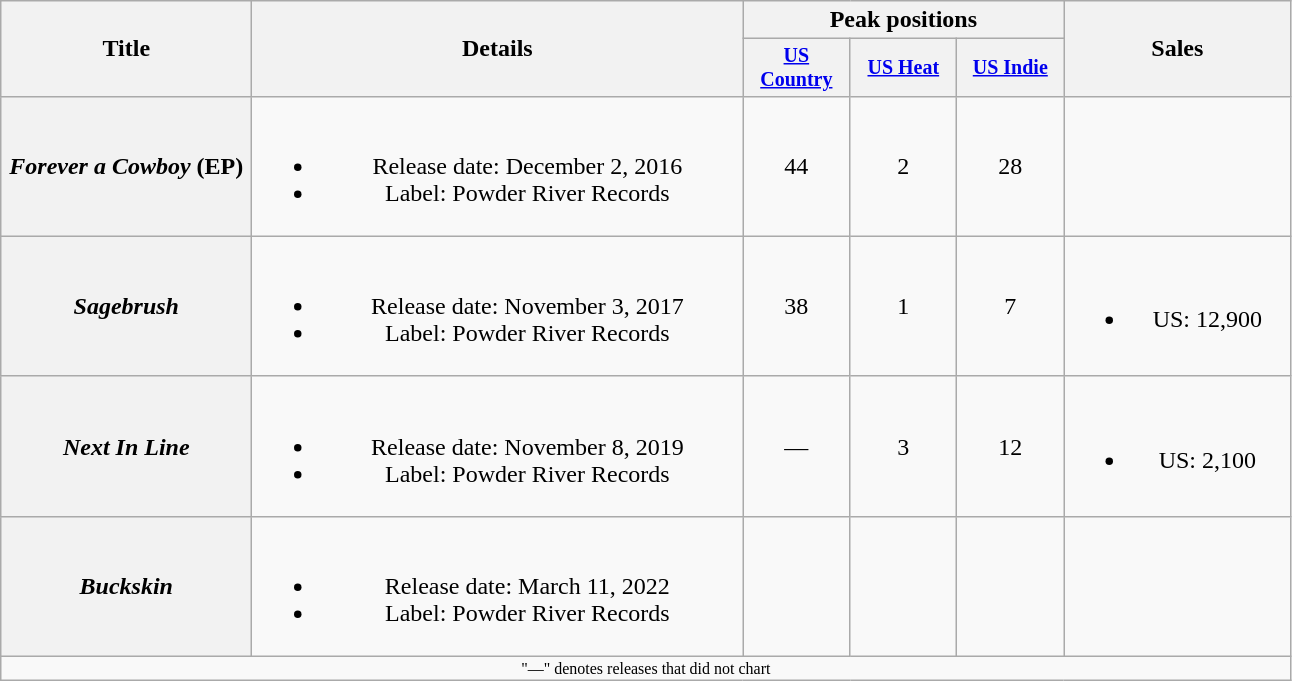<table class="wikitable plainrowheaders" style="text-align:center;">
<tr>
<th rowspan="2" style="width:10em;">Title</th>
<th rowspan="2" style="width:20em;">Details</th>
<th colspan="3">Peak positions</th>
<th rowspan="2" style="width:9em;">Sales</th>
</tr>
<tr style="font-size:smaller;">
<th style="width:65px;"><a href='#'>US Country</a><br></th>
<th style="width:65px;"><a href='#'>US Heat</a><br></th>
<th style="width:65px;"><a href='#'>US Indie</a><br></th>
</tr>
<tr>
<th scope="row"><em>Forever a Cowboy</em> (EP)</th>
<td><br><ul><li>Release date: December 2, 2016</li><li>Label: Powder River Records</li></ul></td>
<td>44</td>
<td>2</td>
<td>28</td>
<td></td>
</tr>
<tr>
<th scope="row"><em>Sagebrush</em></th>
<td><br><ul><li>Release date: November 3, 2017</li><li>Label: Powder River Records</li></ul></td>
<td>38</td>
<td>1</td>
<td>7</td>
<td><br><ul><li>US: 12,900</li></ul></td>
</tr>
<tr>
<th scope="row"><em>Next In Line</em></th>
<td><br><ul><li>Release date: November 8, 2019</li><li>Label: Powder River Records</li></ul></td>
<td>—</td>
<td>3</td>
<td>12</td>
<td><br><ul><li>US: 2,100</li></ul></td>
</tr>
<tr>
<th scope="row"><em>Buckskin</em></th>
<td><br><ul><li>Release date: March 11, 2022</li><li>Label: Powder River Records</li></ul></td>
<td></td>
<td></td>
<td></td>
<td></td>
</tr>
<tr>
<td colspan="10" style="font-size:8pt">"—" denotes releases that did not chart</td>
</tr>
</table>
